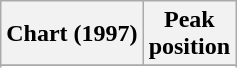<table class="wikitable sortable plainrowheaders" style="text-align:center">
<tr>
<th scope="col">Chart (1997)</th>
<th scope="col">Peak<br>position</th>
</tr>
<tr>
</tr>
<tr>
</tr>
</table>
